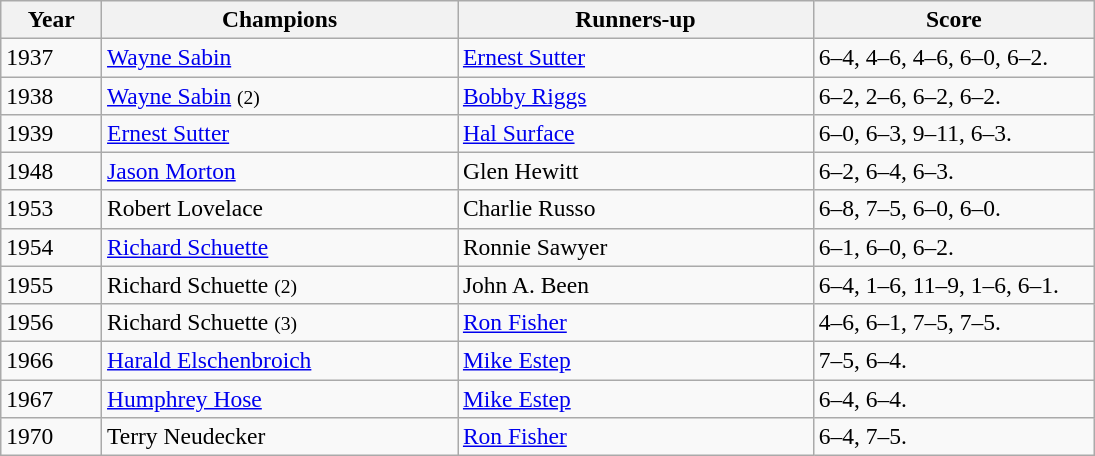<table class="wikitable" style="font-size:98%;">
<tr>
<th style="width:60px;">Year</th>
<th style="width:230px;">Champions</th>
<th style="width:230px;">Runners-up</th>
<th style="width:180px;">Score</th>
</tr>
<tr>
<td>1937</td>
<td> <a href='#'>Wayne Sabin</a></td>
<td> <a href='#'>Ernest Sutter</a></td>
<td>6–4, 4–6, 4–6, 6–0, 6–2.</td>
</tr>
<tr>
<td>1938</td>
<td> <a href='#'>Wayne Sabin</a>  <small>(2)</small></td>
<td> <a href='#'>Bobby Riggs</a></td>
<td>6–2, 2–6, 6–2, 6–2.</td>
</tr>
<tr>
<td>1939</td>
<td> <a href='#'>Ernest Sutter</a></td>
<td> <a href='#'>Hal Surface</a></td>
<td>6–0, 6–3, 9–11, 6–3.</td>
</tr>
<tr>
<td>1948</td>
<td> <a href='#'>Jason Morton</a></td>
<td> Glen Hewitt</td>
<td>6–2, 6–4, 6–3.</td>
</tr>
<tr>
<td>1953</td>
<td> Robert Lovelace</td>
<td> Charlie Russo</td>
<td>6–8, 7–5, 6–0, 6–0.</td>
</tr>
<tr>
<td>1954</td>
<td> <a href='#'>Richard Schuette</a></td>
<td> Ronnie Sawyer</td>
<td>6–1, 6–0, 6–2.</td>
</tr>
<tr>
<td>1955</td>
<td> Richard Schuette  <small>(2)</small></td>
<td> John A. Been</td>
<td>6–4, 1–6, 11–9, 1–6, 6–1.</td>
</tr>
<tr>
<td>1956</td>
<td> Richard Schuette  <small>(3)</small></td>
<td> <a href='#'>Ron Fisher</a></td>
<td>4–6, 6–1, 7–5, 7–5.</td>
</tr>
<tr>
<td>1966</td>
<td> <a href='#'>Harald Elschenbroich</a></td>
<td> <a href='#'>Mike Estep</a></td>
<td>7–5, 6–4.</td>
</tr>
<tr>
<td>1967</td>
<td> <a href='#'>Humphrey Hose</a></td>
<td> <a href='#'>Mike Estep</a></td>
<td>6–4, 6–4.</td>
</tr>
<tr>
<td>1970</td>
<td> Terry Neudecker</td>
<td> <a href='#'>Ron Fisher</a></td>
<td>6–4, 7–5.</td>
</tr>
</table>
